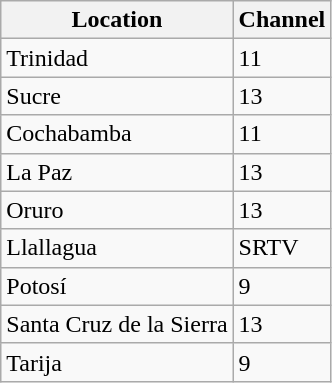<table class="wikitable sortable">
<tr>
<th>Location</th>
<th>Channel</th>
</tr>
<tr>
<td>Trinidad</td>
<td>11</td>
</tr>
<tr>
<td>Sucre</td>
<td>13</td>
</tr>
<tr>
<td>Cochabamba</td>
<td>11</td>
</tr>
<tr>
<td>La Paz</td>
<td>13</td>
</tr>
<tr>
<td>Oruro</td>
<td>13</td>
</tr>
<tr>
<td>Llallagua</td>
<td>SRTV</td>
</tr>
<tr>
<td>Potosí</td>
<td>9</td>
</tr>
<tr>
<td>Santa Cruz de la Sierra</td>
<td>13</td>
</tr>
<tr>
<td>Tarija</td>
<td>9</td>
</tr>
</table>
